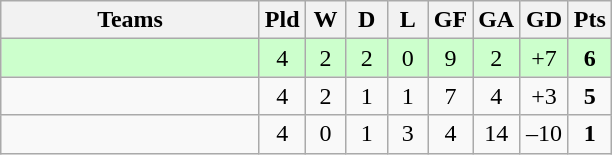<table class="wikitable" style="text-align: center;">
<tr>
<th width=165>Teams</th>
<th width=20>Pld</th>
<th width=20>W</th>
<th width=20>D</th>
<th width=20>L</th>
<th width=20>GF</th>
<th width=20>GA</th>
<th width=25>GD</th>
<th width=20>Pts</th>
</tr>
<tr align=center style="background:#ccffcc;">
<td style="text-align:left;"></td>
<td>4</td>
<td>2</td>
<td>2</td>
<td>0</td>
<td>9</td>
<td>2</td>
<td>+7</td>
<td><strong>6</strong></td>
</tr>
<tr align=center>
<td style="text-align:left;"></td>
<td>4</td>
<td>2</td>
<td>1</td>
<td>1</td>
<td>7</td>
<td>4</td>
<td>+3</td>
<td><strong>5</strong></td>
</tr>
<tr align=center>
<td style="text-align:left;"></td>
<td>4</td>
<td>0</td>
<td>1</td>
<td>3</td>
<td>4</td>
<td>14</td>
<td>–10</td>
<td><strong>1</strong></td>
</tr>
</table>
